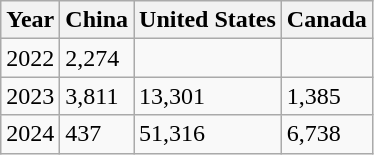<table class="wikitable">
<tr>
<th>Year</th>
<th>China</th>
<th>United States</th>
<th>Canada</th>
</tr>
<tr>
<td>2022</td>
<td>2,274</td>
<td></td>
<td></td>
</tr>
<tr>
<td>2023</td>
<td>3,811</td>
<td>13,301</td>
<td>1,385</td>
</tr>
<tr>
<td>2024</td>
<td>437</td>
<td>51,316</td>
<td>6,738</td>
</tr>
</table>
